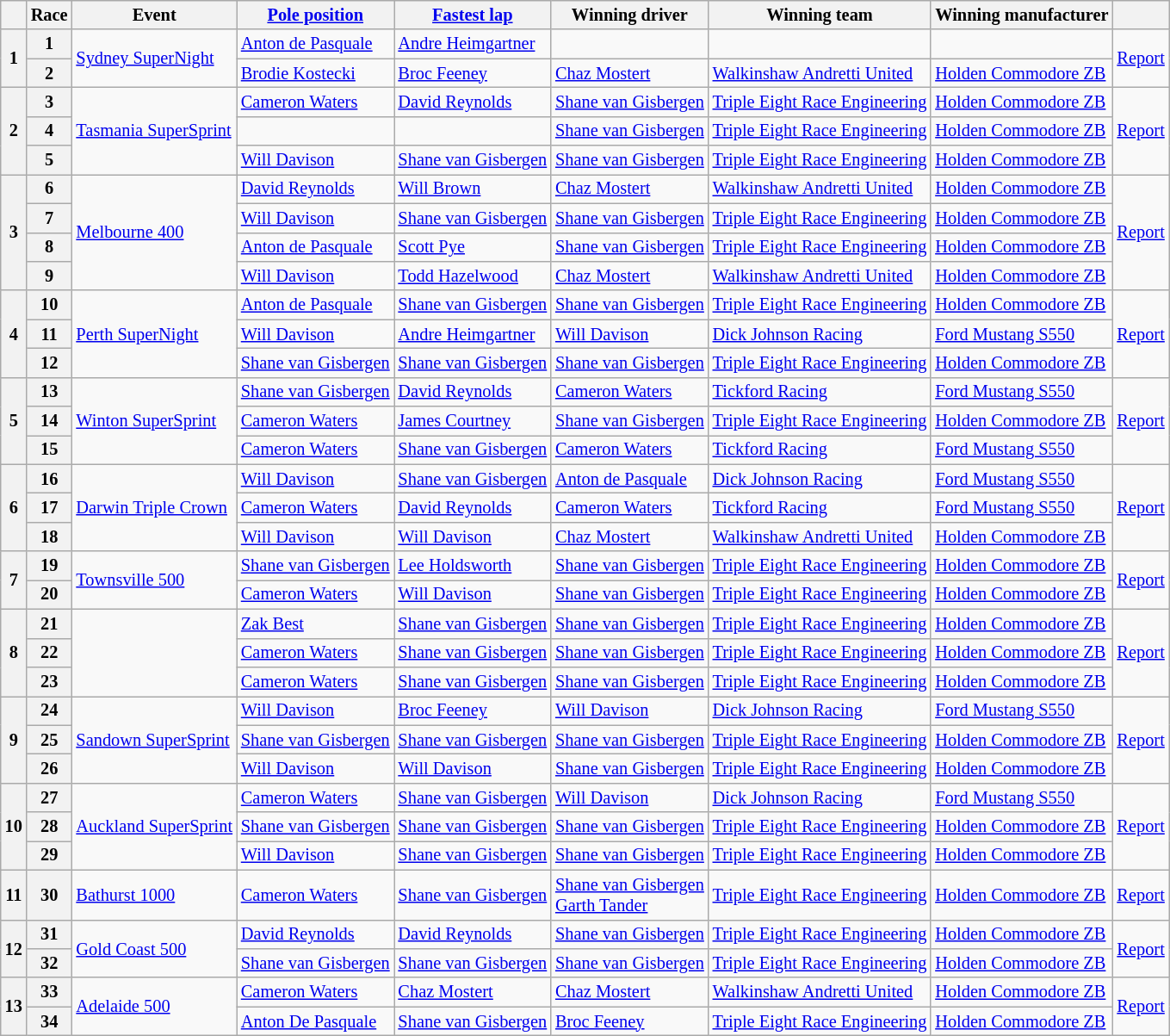<table class="wikitable" style=font-size:85%;>
<tr>
<th></th>
<th>Race</th>
<th>Event</th>
<th><a href='#'>Pole position</a></th>
<th><a href='#'>Fastest lap</a></th>
<th>Winning driver</th>
<th>Winning team</th>
<th>Winning manufacturer</th>
<th></th>
</tr>
<tr>
<th rowspan=2>1</th>
<th>1</th>
<td rowspan=2><a href='#'>Sydney SuperNight</a></td>
<td> <a href='#'>Anton de Pasquale</a></td>
<td> <a href='#'>Andre Heimgartner</a></td>
<td></td>
<td></td>
<td></td>
<td rowspan=2><a href='#'>Report</a></td>
</tr>
<tr>
<th>2</th>
<td> <a href='#'>Brodie Kostecki</a></td>
<td> <a href='#'>Broc Feeney</a></td>
<td> <a href='#'>Chaz Mostert</a></td>
<td><a href='#'>Walkinshaw Andretti United</a></td>
<td><a href='#'>Holden Commodore ZB</a></td>
</tr>
<tr>
<th rowspan=3>2</th>
<th>3</th>
<td rowspan=3><a href='#'>Tasmania SuperSprint</a></td>
<td> <a href='#'>Cameron Waters</a></td>
<td> <a href='#'>David Reynolds</a></td>
<td> <a href='#'>Shane van Gisbergen</a></td>
<td><a href='#'>Triple Eight Race Engineering</a></td>
<td><a href='#'>Holden Commodore ZB</a></td>
<td rowspan=3><a href='#'>Report</a></td>
</tr>
<tr>
<th>4</th>
<td></td>
<td></td>
<td> <a href='#'>Shane van Gisbergen</a></td>
<td><a href='#'>Triple Eight Race Engineering</a></td>
<td><a href='#'>Holden Commodore ZB</a></td>
</tr>
<tr>
<th>5</th>
<td> <a href='#'>Will Davison</a></td>
<td> <a href='#'>Shane van Gisbergen</a></td>
<td> <a href='#'>Shane van Gisbergen</a></td>
<td><a href='#'>Triple Eight Race Engineering</a></td>
<td><a href='#'>Holden Commodore ZB</a></td>
</tr>
<tr>
<th rowspan=4>3</th>
<th>6</th>
<td rowspan=4><a href='#'>Melbourne 400</a></td>
<td> <a href='#'>David Reynolds</a></td>
<td> <a href='#'>Will Brown</a></td>
<td> <a href='#'>Chaz Mostert</a></td>
<td><a href='#'>Walkinshaw Andretti United</a></td>
<td><a href='#'>Holden Commodore ZB</a></td>
<td rowspan=4><a href='#'>Report</a></td>
</tr>
<tr>
<th>7</th>
<td> <a href='#'>Will Davison</a></td>
<td> <a href='#'>Shane van Gisbergen</a></td>
<td> <a href='#'>Shane van Gisbergen</a></td>
<td><a href='#'>Triple Eight Race Engineering</a></td>
<td><a href='#'>Holden Commodore ZB</a></td>
</tr>
<tr>
<th>8</th>
<td> <a href='#'>Anton de Pasquale</a></td>
<td> <a href='#'>Scott Pye</a></td>
<td> <a href='#'>Shane van Gisbergen</a></td>
<td><a href='#'>Triple Eight Race Engineering</a></td>
<td><a href='#'>Holden Commodore ZB</a></td>
</tr>
<tr>
<th>9</th>
<td> <a href='#'>Will Davison</a></td>
<td> <a href='#'>Todd Hazelwood</a></td>
<td> <a href='#'>Chaz Mostert</a></td>
<td><a href='#'>Walkinshaw Andretti United</a></td>
<td><a href='#'>Holden Commodore ZB</a></td>
</tr>
<tr>
<th rowspan=3>4</th>
<th>10</th>
<td rowspan=3><a href='#'>Perth SuperNight</a></td>
<td> <a href='#'>Anton de Pasquale</a></td>
<td> <a href='#'>Shane van Gisbergen</a></td>
<td> <a href='#'>Shane van Gisbergen</a></td>
<td><a href='#'>Triple Eight Race Engineering</a></td>
<td><a href='#'>Holden Commodore ZB</a></td>
<td rowspan=3><a href='#'>Report</a></td>
</tr>
<tr>
<th>11</th>
<td> <a href='#'>Will Davison</a></td>
<td> <a href='#'>Andre Heimgartner</a></td>
<td> <a href='#'>Will Davison</a></td>
<td><a href='#'>Dick Johnson Racing</a></td>
<td><a href='#'>Ford Mustang S550</a></td>
</tr>
<tr>
<th>12</th>
<td> <a href='#'>Shane van Gisbergen</a></td>
<td> <a href='#'>Shane van Gisbergen</a></td>
<td> <a href='#'>Shane van Gisbergen</a></td>
<td><a href='#'>Triple Eight Race Engineering</a></td>
<td><a href='#'>Holden Commodore ZB</a></td>
</tr>
<tr>
<th rowspan=3>5</th>
<th>13</th>
<td rowspan=3><a href='#'>Winton SuperSprint</a></td>
<td> <a href='#'>Shane van Gisbergen</a></td>
<td> <a href='#'>David Reynolds</a></td>
<td> <a href='#'>Cameron Waters</a></td>
<td><a href='#'>Tickford Racing</a></td>
<td><a href='#'>Ford Mustang S550</a></td>
<td rowspan=3><a href='#'>Report</a></td>
</tr>
<tr>
<th>14</th>
<td> <a href='#'>Cameron Waters</a></td>
<td> <a href='#'>James Courtney</a></td>
<td> <a href='#'>Shane van Gisbergen</a></td>
<td><a href='#'>Triple Eight Race Engineering</a></td>
<td><a href='#'>Holden Commodore ZB</a></td>
</tr>
<tr>
<th>15</th>
<td> <a href='#'>Cameron Waters</a></td>
<td> <a href='#'>Shane van Gisbergen</a></td>
<td> <a href='#'>Cameron Waters</a></td>
<td><a href='#'>Tickford Racing</a></td>
<td><a href='#'>Ford Mustang S550</a></td>
</tr>
<tr>
<th rowspan=3>6</th>
<th>16</th>
<td rowspan=3><a href='#'>Darwin Triple Crown</a></td>
<td> <a href='#'>Will Davison</a></td>
<td> <a href='#'>Shane van Gisbergen</a></td>
<td> <a href='#'>Anton de Pasquale</a></td>
<td><a href='#'>Dick Johnson Racing</a></td>
<td><a href='#'>Ford Mustang S550</a></td>
<td rowspan=3><a href='#'>Report</a></td>
</tr>
<tr>
<th>17</th>
<td> <a href='#'>Cameron Waters</a></td>
<td> <a href='#'>David Reynolds</a></td>
<td> <a href='#'>Cameron Waters</a></td>
<td><a href='#'>Tickford Racing</a></td>
<td><a href='#'>Ford Mustang S550</a></td>
</tr>
<tr>
<th>18</th>
<td> <a href='#'>Will Davison</a></td>
<td> <a href='#'>Will Davison</a></td>
<td> <a href='#'>Chaz Mostert</a></td>
<td><a href='#'>Walkinshaw Andretti United</a></td>
<td><a href='#'>Holden Commodore ZB</a></td>
</tr>
<tr>
<th rowspan=2>7</th>
<th>19</th>
<td rowspan=2><a href='#'>Townsville 500</a></td>
<td> <a href='#'>Shane van Gisbergen</a></td>
<td> <a href='#'>Lee Holdsworth</a></td>
<td> <a href='#'>Shane van Gisbergen</a></td>
<td><a href='#'>Triple Eight Race Engineering</a></td>
<td><a href='#'>Holden Commodore ZB</a></td>
<td rowspan=2><a href='#'>Report</a></td>
</tr>
<tr>
<th>20</th>
<td> <a href='#'>Cameron Waters</a></td>
<td> <a href='#'>Will Davison</a></td>
<td> <a href='#'>Shane van Gisbergen</a></td>
<td><a href='#'>Triple Eight Race Engineering</a></td>
<td><a href='#'>Holden Commodore ZB</a></td>
</tr>
<tr>
<th rowspan=3>8</th>
<th>21</th>
<td rowspan=3></td>
<td> <a href='#'>Zak Best</a></td>
<td> <a href='#'>Shane van Gisbergen</a></td>
<td> <a href='#'>Shane van Gisbergen</a></td>
<td><a href='#'>Triple Eight Race Engineering</a></td>
<td><a href='#'>Holden Commodore ZB</a></td>
<td rowspan=3><a href='#'>Report</a></td>
</tr>
<tr>
<th>22</th>
<td> <a href='#'>Cameron Waters</a></td>
<td> <a href='#'>Shane van Gisbergen</a></td>
<td> <a href='#'>Shane van Gisbergen</a></td>
<td><a href='#'>Triple Eight Race Engineering</a></td>
<td><a href='#'>Holden Commodore ZB</a></td>
</tr>
<tr>
<th>23</th>
<td> <a href='#'>Cameron Waters</a></td>
<td> <a href='#'>Shane van Gisbergen</a></td>
<td> <a href='#'>Shane van Gisbergen</a></td>
<td><a href='#'>Triple Eight Race Engineering</a></td>
<td><a href='#'>Holden Commodore ZB</a></td>
</tr>
<tr>
<th rowspan=3>9</th>
<th>24</th>
<td rowspan=3><a href='#'>Sandown SuperSprint</a></td>
<td> <a href='#'>Will Davison</a></td>
<td> <a href='#'>Broc Feeney</a></td>
<td> <a href='#'>Will Davison</a></td>
<td><a href='#'>Dick Johnson Racing</a></td>
<td><a href='#'>Ford Mustang S550</a></td>
<td rowspan=3><a href='#'>Report</a></td>
</tr>
<tr>
<th>25</th>
<td> <a href='#'>Shane van Gisbergen</a></td>
<td> <a href='#'>Shane van Gisbergen</a></td>
<td> <a href='#'>Shane van Gisbergen</a></td>
<td><a href='#'>Triple Eight Race Engineering</a></td>
<td><a href='#'>Holden Commodore ZB</a></td>
</tr>
<tr>
<th>26</th>
<td> <a href='#'>Will Davison</a></td>
<td> <a href='#'>Will Davison</a></td>
<td> <a href='#'>Shane van Gisbergen</a></td>
<td><a href='#'>Triple Eight Race Engineering</a></td>
<td><a href='#'>Holden Commodore ZB</a></td>
</tr>
<tr>
<th rowspan=3>10</th>
<th>27</th>
<td rowspan=3><a href='#'>Auckland SuperSprint</a></td>
<td> <a href='#'>Cameron Waters</a></td>
<td> <a href='#'>Shane van Gisbergen</a></td>
<td> <a href='#'>Will Davison</a></td>
<td><a href='#'>Dick Johnson Racing</a></td>
<td><a href='#'>Ford Mustang S550</a></td>
<td rowspan=3><a href='#'>Report</a></td>
</tr>
<tr>
<th>28</th>
<td> <a href='#'>Shane van Gisbergen</a></td>
<td> <a href='#'>Shane van Gisbergen</a></td>
<td> <a href='#'>Shane van Gisbergen</a></td>
<td><a href='#'>Triple Eight Race Engineering</a></td>
<td><a href='#'>Holden Commodore ZB</a></td>
</tr>
<tr>
<th>29</th>
<td> <a href='#'>Will Davison</a></td>
<td> <a href='#'>Shane van Gisbergen</a></td>
<td> <a href='#'>Shane van Gisbergen</a></td>
<td><a href='#'>Triple Eight Race Engineering</a></td>
<td><a href='#'>Holden Commodore ZB</a></td>
</tr>
<tr>
<th>11</th>
<th>30</th>
<td><a href='#'>Bathurst 1000</a></td>
<td> <a href='#'>Cameron Waters</a></td>
<td> <a href='#'>Shane van Gisbergen</a></td>
<td> <a href='#'>Shane van Gisbergen</a><br> <a href='#'>Garth Tander</a></td>
<td><a href='#'>Triple Eight Race Engineering</a></td>
<td><a href='#'>Holden Commodore ZB</a></td>
<td><a href='#'>Report</a></td>
</tr>
<tr>
<th rowspan=2>12</th>
<th>31</th>
<td rowspan=2><a href='#'>Gold Coast 500</a></td>
<td> <a href='#'>David Reynolds</a></td>
<td> <a href='#'>David Reynolds</a></td>
<td> <a href='#'>Shane van Gisbergen</a></td>
<td><a href='#'>Triple Eight Race Engineering</a></td>
<td><a href='#'>Holden Commodore ZB</a></td>
<td rowspan=2><a href='#'>Report</a></td>
</tr>
<tr>
<th>32</th>
<td> <a href='#'>Shane van Gisbergen</a></td>
<td> <a href='#'>Shane van Gisbergen</a></td>
<td> <a href='#'>Shane van Gisbergen</a></td>
<td><a href='#'>Triple Eight Race Engineering</a></td>
<td><a href='#'>Holden Commodore ZB</a></td>
</tr>
<tr>
<th rowspan=2>13</th>
<th>33</th>
<td rowspan=2><a href='#'>Adelaide 500</a></td>
<td> <a href='#'>Cameron Waters</a></td>
<td> <a href='#'>Chaz Mostert</a></td>
<td> <a href='#'>Chaz Mostert</a></td>
<td><a href='#'>Walkinshaw Andretti United</a></td>
<td><a href='#'>Holden Commodore ZB</a></td>
<td rowspan=2><a href='#'>Report</a></td>
</tr>
<tr>
<th>34</th>
<td> <a href='#'>Anton De Pasquale</a></td>
<td> <a href='#'>Shane van Gisbergen</a></td>
<td> <a href='#'>Broc Feeney</a></td>
<td><a href='#'>Triple Eight Race Engineering</a></td>
<td><a href='#'>Holden Commodore ZB</a></td>
</tr>
</table>
